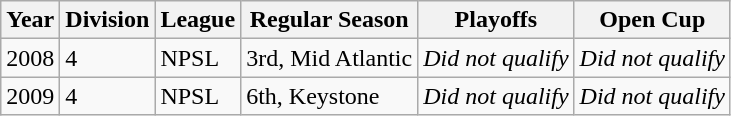<table class="wikitable">
<tr>
<th>Year</th>
<th>Division</th>
<th>League</th>
<th>Regular Season</th>
<th>Playoffs</th>
<th>Open Cup</th>
</tr>
<tr>
<td>2008</td>
<td>4</td>
<td>NPSL</td>
<td>3rd, Mid Atlantic</td>
<td><em>Did not qualify</em></td>
<td><em>Did not qualify</em></td>
</tr>
<tr>
<td>2009</td>
<td>4</td>
<td>NPSL</td>
<td>6th, Keystone</td>
<td><em>Did not qualify</em></td>
<td><em>Did not qualify</em></td>
</tr>
</table>
